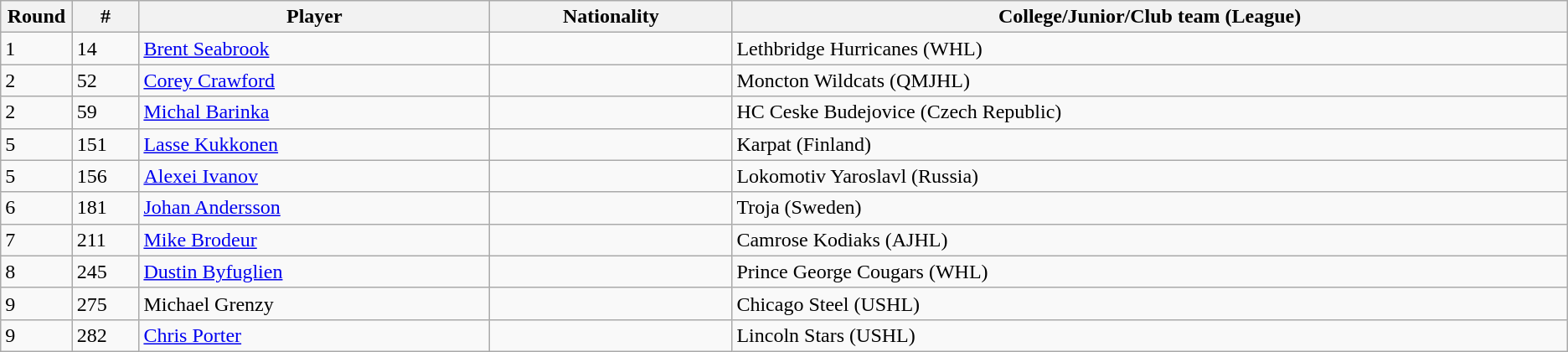<table class="wikitable">
<tr align="center">
<th bgcolor="#DDDDFF" width="4.0%">Round</th>
<th bgcolor="#DDDDFF" width="4.0%">#</th>
<th bgcolor="#DDDDFF" width="21.0%">Player</th>
<th bgcolor="#DDDDFF" width="14.5%">Nationality</th>
<th bgcolor="#DDDDFF" width="50.0%">College/Junior/Club team (League)</th>
</tr>
<tr>
<td>1</td>
<td>14</td>
<td><a href='#'>Brent Seabrook</a></td>
<td></td>
<td>Lethbridge Hurricanes (WHL)</td>
</tr>
<tr>
<td>2</td>
<td>52</td>
<td><a href='#'>Corey Crawford</a></td>
<td></td>
<td>Moncton Wildcats (QMJHL)</td>
</tr>
<tr>
<td>2</td>
<td>59</td>
<td><a href='#'>Michal Barinka</a></td>
<td></td>
<td>HC Ceske Budejovice (Czech Republic)</td>
</tr>
<tr>
<td>5</td>
<td>151</td>
<td><a href='#'>Lasse Kukkonen</a></td>
<td></td>
<td>Karpat (Finland)</td>
</tr>
<tr>
<td>5</td>
<td>156</td>
<td><a href='#'>Alexei Ivanov</a></td>
<td></td>
<td>Lokomotiv Yaroslavl (Russia)</td>
</tr>
<tr>
<td>6</td>
<td>181</td>
<td><a href='#'>Johan Andersson</a></td>
<td></td>
<td>Troja (Sweden)</td>
</tr>
<tr>
<td>7</td>
<td>211</td>
<td><a href='#'>Mike Brodeur</a></td>
<td></td>
<td>Camrose Kodiaks (AJHL)</td>
</tr>
<tr>
<td>8</td>
<td>245</td>
<td><a href='#'>Dustin Byfuglien</a></td>
<td></td>
<td>Prince George Cougars (WHL)</td>
</tr>
<tr>
<td>9</td>
<td>275</td>
<td>Michael Grenzy</td>
<td></td>
<td>Chicago Steel (USHL)</td>
</tr>
<tr>
<td>9</td>
<td>282</td>
<td><a href='#'>Chris Porter</a></td>
<td></td>
<td>Lincoln Stars (USHL)</td>
</tr>
</table>
